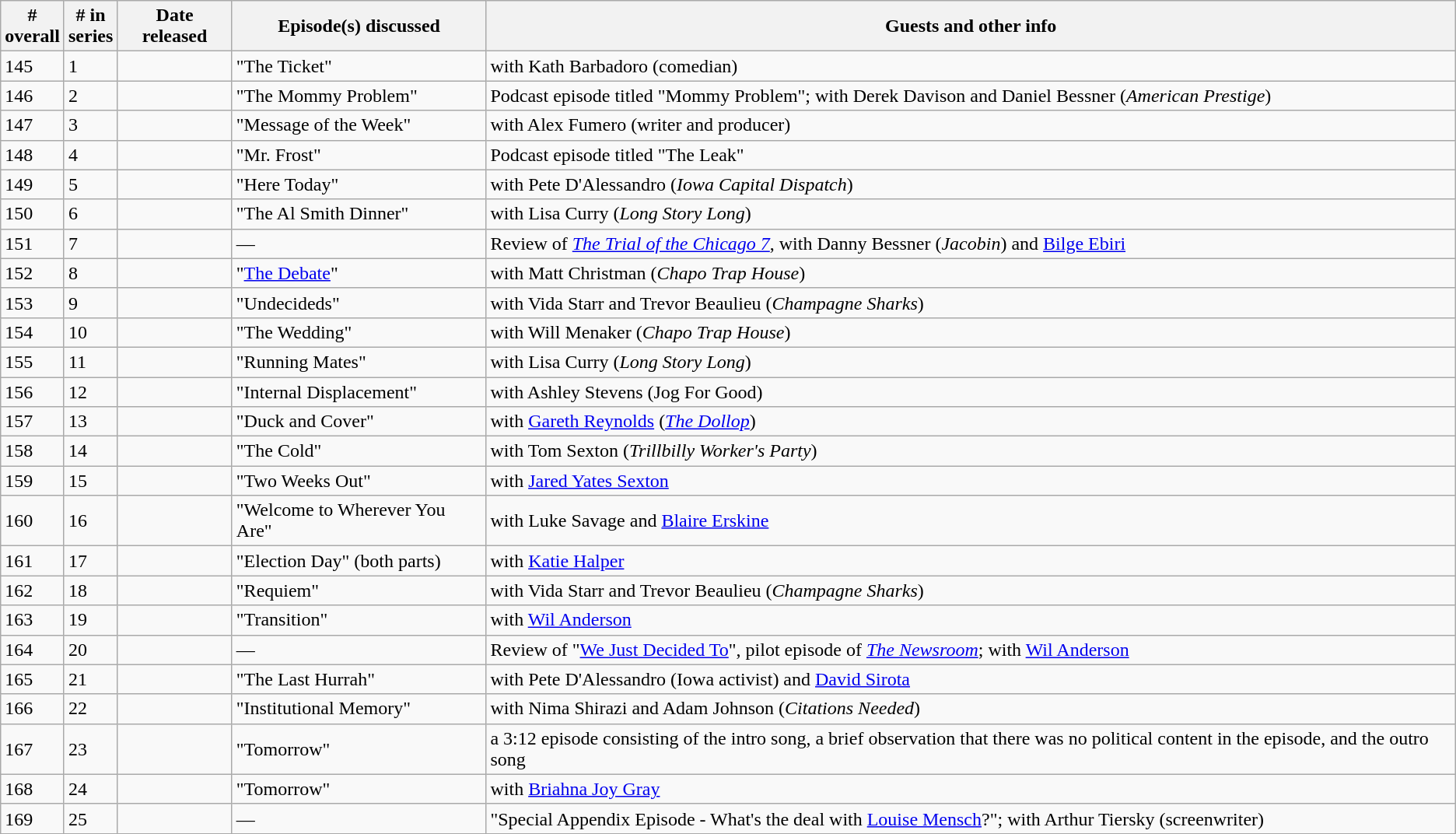<table class="wikitable mw-collapsible mw-collapsed">
<tr>
<th>#<br>overall</th>
<th># in<br>series</th>
<th>Date released</th>
<th>Episode(s) discussed</th>
<th>Guests and other info</th>
</tr>
<tr>
<td>145</td>
<td>1</td>
<td></td>
<td>"The Ticket"</td>
<td>with Kath Barbadoro (comedian)</td>
</tr>
<tr>
<td>146</td>
<td>2</td>
<td></td>
<td>"The Mommy Problem"</td>
<td>Podcast episode titled "Mommy Problem"; with Derek Davison and Daniel Bessner (<em>American Prestige</em>)</td>
</tr>
<tr>
<td>147</td>
<td>3</td>
<td></td>
<td>"Message of the Week"</td>
<td>with Alex Fumero (writer and producer)</td>
</tr>
<tr>
<td>148</td>
<td>4</td>
<td></td>
<td>"Mr. Frost"</td>
<td>Podcast episode titled "The Leak"</td>
</tr>
<tr>
<td>149</td>
<td>5</td>
<td></td>
<td>"Here Today"</td>
<td>with Pete D'Alessandro (<em>Iowa Capital Dispatch</em>)</td>
</tr>
<tr>
<td>150</td>
<td>6</td>
<td></td>
<td>"The Al Smith Dinner"</td>
<td>with Lisa Curry (<em>Long Story Long</em>)</td>
</tr>
<tr>
<td>151</td>
<td>7</td>
<td></td>
<td>—</td>
<td>Review of <em><a href='#'>The Trial of the Chicago 7</a></em>, with Danny Bessner (<em>Jacobin</em>) and <a href='#'>Bilge Ebiri</a></td>
</tr>
<tr>
<td>152</td>
<td>8</td>
<td></td>
<td>"<a href='#'>The Debate</a>"</td>
<td>with Matt Christman (<em>Chapo Trap House</em>)</td>
</tr>
<tr>
<td>153</td>
<td>9</td>
<td></td>
<td>"Undecideds"</td>
<td>with Vida Starr and Trevor Beaulieu (<em>Champagne Sharks</em>)</td>
</tr>
<tr>
<td>154</td>
<td>10</td>
<td></td>
<td>"The Wedding"</td>
<td>with Will Menaker (<em>Chapo Trap House</em>)</td>
</tr>
<tr>
<td>155</td>
<td>11</td>
<td></td>
<td>"Running Mates"</td>
<td>with Lisa Curry (<em>Long Story Long</em>)</td>
</tr>
<tr>
<td>156</td>
<td>12</td>
<td></td>
<td>"Internal Displacement"</td>
<td>with Ashley Stevens (Jog For Good)</td>
</tr>
<tr>
<td>157</td>
<td>13</td>
<td></td>
<td>"Duck and Cover"</td>
<td>with <a href='#'>Gareth Reynolds</a> (<em><a href='#'>The Dollop</a></em>)</td>
</tr>
<tr>
<td>158</td>
<td>14</td>
<td></td>
<td>"The Cold"</td>
<td>with Tom Sexton (<em>Trillbilly Worker's Party</em>)</td>
</tr>
<tr>
<td>159</td>
<td>15</td>
<td></td>
<td>"Two Weeks Out"</td>
<td>with <a href='#'>Jared Yates Sexton</a></td>
</tr>
<tr>
<td>160</td>
<td>16</td>
<td></td>
<td>"Welcome to Wherever You Are"</td>
<td>with Luke Savage and <a href='#'>Blaire Erskine</a></td>
</tr>
<tr>
<td>161</td>
<td>17</td>
<td></td>
<td>"Election Day" (both parts)</td>
<td>with <a href='#'>Katie Halper</a></td>
</tr>
<tr>
<td>162</td>
<td>18</td>
<td></td>
<td>"Requiem"</td>
<td>with Vida Starr and Trevor Beaulieu (<em>Champagne Sharks</em>)</td>
</tr>
<tr>
<td>163</td>
<td>19</td>
<td></td>
<td>"Transition"</td>
<td>with <a href='#'>Wil Anderson</a></td>
</tr>
<tr>
<td>164</td>
<td>20</td>
<td></td>
<td>—</td>
<td>Review of "<a href='#'>We Just Decided To</a>", pilot episode of <em><a href='#'>The Newsroom</a></em>; with <a href='#'>Wil Anderson</a></td>
</tr>
<tr>
<td>165</td>
<td>21</td>
<td></td>
<td>"The Last Hurrah"</td>
<td>with Pete D'Alessandro (Iowa activist) and <a href='#'>David Sirota</a></td>
</tr>
<tr>
<td>166</td>
<td>22</td>
<td></td>
<td>"Institutional Memory"</td>
<td>with Nima Shirazi and Adam Johnson (<em>Citations Needed</em>)</td>
</tr>
<tr>
<td>167</td>
<td>23</td>
<td></td>
<td>"Tomorrow"</td>
<td>a 3:12 episode consisting of the intro song, a brief observation that there was no political content in the episode, and the outro song</td>
</tr>
<tr>
<td>168</td>
<td>24</td>
<td></td>
<td>"Tomorrow"</td>
<td>with <a href='#'>Briahna Joy Gray</a></td>
</tr>
<tr>
<td>169</td>
<td>25</td>
<td></td>
<td>—</td>
<td>"Special Appendix Episode - What's the deal with <a href='#'>Louise Mensch</a>?"; with Arthur Tiersky (screenwriter)</td>
</tr>
<tr>
</tr>
</table>
